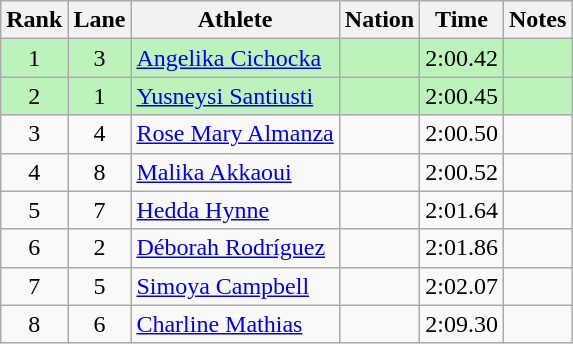<table class="wikitable sortable" style="text-align:center">
<tr>
<th>Rank</th>
<th>Lane</th>
<th>Athlete</th>
<th>Nation</th>
<th>Time</th>
<th>Notes</th>
</tr>
<tr bgcolor=#bbf3bb>
<td>1</td>
<td>3</td>
<td align=left><a href='#'>Angelika Cichocka</a></td>
<td align=left></td>
<td>2:00.42</td>
<td></td>
</tr>
<tr bgcolor=#bbf3bb>
<td>2</td>
<td>1</td>
<td align=left><a href='#'>Yusneysi Santiusti</a></td>
<td align=left></td>
<td>2:00.45</td>
<td></td>
</tr>
<tr>
<td>3</td>
<td>4</td>
<td align=left><a href='#'>Rose Mary Almanza</a></td>
<td align=left></td>
<td>2:00.50</td>
<td></td>
</tr>
<tr>
<td>4</td>
<td>8</td>
<td align=left><a href='#'>Malika Akkaoui</a></td>
<td align=left></td>
<td>2:00.52</td>
<td></td>
</tr>
<tr>
<td>5</td>
<td>7</td>
<td align=left><a href='#'>Hedda Hynne</a></td>
<td align=left></td>
<td>2:01.64</td>
<td></td>
</tr>
<tr>
<td>6</td>
<td>2</td>
<td align=left><a href='#'>Déborah Rodríguez</a></td>
<td align=left></td>
<td>2:01.86</td>
<td></td>
</tr>
<tr>
<td>7</td>
<td>5</td>
<td align=left><a href='#'>Simoya Campbell</a></td>
<td align=left></td>
<td>2:02.07</td>
<td></td>
</tr>
<tr>
<td>8</td>
<td>6</td>
<td align=left><a href='#'>Charline Mathias</a></td>
<td align=left></td>
<td>2:09.30</td>
<td></td>
</tr>
</table>
